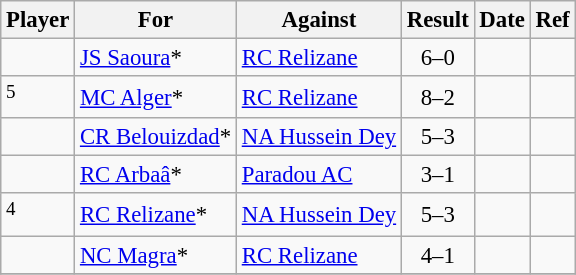<table class="wikitable" style="font-size: 95%;">
<tr>
<th>Player</th>
<th>For</th>
<th>Against</th>
<th style="text-align:center">Result</th>
<th>Date</th>
<th>Ref</th>
</tr>
<tr>
<td> </td>
<td><a href='#'>JS Saoura</a>*</td>
<td><a href='#'>RC Relizane</a></td>
<td style="text-align:center;">6–0</td>
<td></td>
<td></td>
</tr>
<tr>
<td> <sup>5</sup></td>
<td><a href='#'>MC Alger</a>*</td>
<td><a href='#'>RC Relizane</a></td>
<td style="text-align:center;">8–2</td>
<td></td>
<td></td>
</tr>
<tr>
<td> </td>
<td><a href='#'>CR Belouizdad</a>*</td>
<td><a href='#'>NA Hussein Dey</a></td>
<td style="text-align:center;">5–3</td>
<td></td>
<td></td>
</tr>
<tr>
<td> </td>
<td><a href='#'>RC Arbaâ</a>*</td>
<td><a href='#'>Paradou AC</a></td>
<td style="text-align:center;">3–1</td>
<td></td>
<td></td>
</tr>
<tr>
<td> <sup>4</sup></td>
<td><a href='#'>RC Relizane</a>*</td>
<td><a href='#'>NA Hussein Dey</a></td>
<td style="text-align:center;">5–3</td>
<td></td>
<td></td>
</tr>
<tr>
<td> </td>
<td><a href='#'>NC Magra</a>*</td>
<td><a href='#'>RC Relizane</a></td>
<td style="text-align:center;">4–1</td>
<td></td>
<td></td>
</tr>
<tr>
</tr>
</table>
